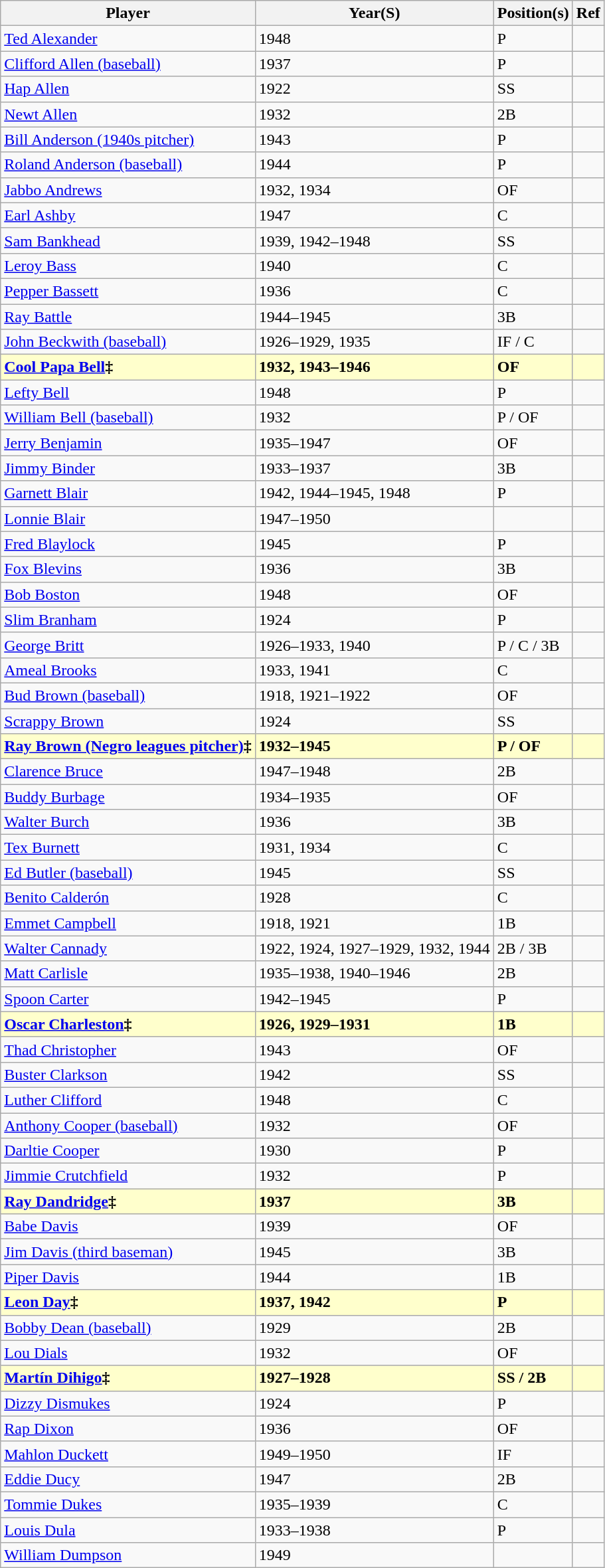<table class="wikitable">
<tr>
<th>Player</th>
<th>Year(S)</th>
<th>Position(s)</th>
<th>Ref</th>
</tr>
<tr>
<td><a href='#'>Ted Alexander</a></td>
<td>1948</td>
<td>P</td>
<td></td>
</tr>
<tr>
<td><a href='#'>Clifford Allen (baseball)</a></td>
<td>1937</td>
<td>P</td>
<td></td>
</tr>
<tr>
<td><a href='#'>Hap Allen</a></td>
<td>1922</td>
<td>SS</td>
<td></td>
</tr>
<tr>
<td><a href='#'>Newt Allen</a></td>
<td>1932</td>
<td>2B</td>
<td></td>
</tr>
<tr>
<td><a href='#'>Bill Anderson (1940s pitcher)</a></td>
<td>1943</td>
<td>P</td>
<td></td>
</tr>
<tr>
<td><a href='#'>Roland Anderson (baseball)</a></td>
<td>1944</td>
<td>P</td>
<td></td>
</tr>
<tr>
<td><a href='#'>Jabbo Andrews</a></td>
<td>1932, 1934</td>
<td>OF</td>
<td></td>
</tr>
<tr>
<td><a href='#'>Earl Ashby</a></td>
<td>1947</td>
<td>C</td>
<td></td>
</tr>
<tr>
<td><a href='#'>Sam Bankhead</a></td>
<td>1939, 1942–1948</td>
<td>SS</td>
<td></td>
</tr>
<tr>
<td><a href='#'>Leroy Bass</a></td>
<td>1940</td>
<td>C</td>
<td></td>
</tr>
<tr>
<td><a href='#'>Pepper Bassett</a></td>
<td>1936</td>
<td>C</td>
<td></td>
</tr>
<tr>
<td><a href='#'>Ray Battle</a></td>
<td>1944–1945</td>
<td>3B</td>
<td></td>
</tr>
<tr>
<td><a href='#'>John Beckwith (baseball)</a></td>
<td>1926–1929, 1935</td>
<td>IF / C</td>
<td></td>
</tr>
<tr style="background:#FFFFCC;">
<td><strong><a href='#'>Cool Papa Bell</a>‡</strong></td>
<td><strong>1932, 1943–1946</strong></td>
<td><strong>OF</strong></td>
<td><strong></strong></td>
</tr>
<tr>
<td><a href='#'>Lefty Bell</a></td>
<td>1948</td>
<td>P</td>
<td></td>
</tr>
<tr>
<td><a href='#'>William Bell (baseball)</a></td>
<td>1932</td>
<td>P / OF</td>
<td></td>
</tr>
<tr>
<td><a href='#'>Jerry Benjamin</a></td>
<td>1935–1947</td>
<td>OF</td>
<td></td>
</tr>
<tr>
<td><a href='#'>Jimmy Binder</a></td>
<td>1933–1937</td>
<td>3B</td>
<td></td>
</tr>
<tr>
<td><a href='#'>Garnett Blair</a></td>
<td>1942, 1944–1945, 1948</td>
<td>P</td>
<td></td>
</tr>
<tr>
<td><a href='#'>Lonnie Blair</a></td>
<td>1947–1950</td>
<td></td>
<td></td>
</tr>
<tr>
<td><a href='#'>Fred Blaylock</a></td>
<td>1945</td>
<td>P</td>
<td></td>
</tr>
<tr>
<td><a href='#'>Fox Blevins</a></td>
<td>1936</td>
<td>3B</td>
<td></td>
</tr>
<tr>
<td><a href='#'>Bob Boston</a></td>
<td>1948</td>
<td>OF</td>
<td></td>
</tr>
<tr>
<td><a href='#'>Slim Branham</a></td>
<td>1924</td>
<td>P</td>
<td></td>
</tr>
<tr>
<td><a href='#'>George Britt</a></td>
<td>1926–1933, 1940</td>
<td>P / C / 3B</td>
<td></td>
</tr>
<tr>
<td><a href='#'>Ameal Brooks</a></td>
<td>1933, 1941</td>
<td>C</td>
<td></td>
</tr>
<tr>
<td><a href='#'>Bud Brown (baseball)</a></td>
<td>1918, 1921–1922</td>
<td>OF</td>
<td></td>
</tr>
<tr>
<td><a href='#'>Scrappy Brown</a></td>
<td>1924</td>
<td>SS</td>
<td></td>
</tr>
<tr style="background:#FFFFCC;">
<td><strong><a href='#'>Ray Brown (Negro leagues pitcher)</a>‡</strong></td>
<td><strong>1932–1945</strong></td>
<td><strong>P / OF</strong></td>
<td><strong></strong></td>
</tr>
<tr>
<td><a href='#'>Clarence Bruce</a></td>
<td>1947–1948</td>
<td>2B</td>
<td></td>
</tr>
<tr>
<td><a href='#'>Buddy Burbage</a></td>
<td>1934–1935</td>
<td>OF</td>
<td></td>
</tr>
<tr>
<td><a href='#'>Walter Burch</a></td>
<td>1936</td>
<td>3B</td>
<td></td>
</tr>
<tr>
<td><a href='#'>Tex Burnett</a></td>
<td>1931, 1934</td>
<td>C</td>
<td></td>
</tr>
<tr>
<td><a href='#'>Ed Butler (baseball)</a></td>
<td>1945</td>
<td>SS</td>
<td></td>
</tr>
<tr>
<td><a href='#'>Benito Calderón</a></td>
<td>1928</td>
<td>C</td>
<td></td>
</tr>
<tr>
<td><a href='#'>Emmet Campbell</a></td>
<td>1918, 1921</td>
<td>1B</td>
<td></td>
</tr>
<tr>
<td><a href='#'>Walter Cannady</a></td>
<td>1922, 1924, 1927–1929, 1932, 1944</td>
<td>2B / 3B</td>
<td></td>
</tr>
<tr>
<td><a href='#'>Matt Carlisle</a></td>
<td>1935–1938, 1940–1946</td>
<td>2B</td>
<td></td>
</tr>
<tr>
<td><a href='#'>Spoon Carter</a></td>
<td>1942–1945</td>
<td>P</td>
<td></td>
</tr>
<tr style="background:#FFFFCC;">
<td><strong><a href='#'>Oscar Charleston</a>‡</strong></td>
<td><strong>1926, 1929–1931</strong></td>
<td><strong>1B</strong></td>
<td><strong></strong></td>
</tr>
<tr>
<td><a href='#'>Thad Christopher</a></td>
<td>1943</td>
<td>OF</td>
<td></td>
</tr>
<tr>
<td><a href='#'>Buster Clarkson</a></td>
<td>1942</td>
<td>SS</td>
<td></td>
</tr>
<tr>
<td><a href='#'>Luther Clifford</a></td>
<td>1948</td>
<td>C</td>
<td></td>
</tr>
<tr>
<td><a href='#'>Anthony Cooper (baseball)</a></td>
<td>1932</td>
<td>OF</td>
<td></td>
</tr>
<tr>
<td><a href='#'>Darltie Cooper</a></td>
<td>1930</td>
<td>P</td>
<td></td>
</tr>
<tr>
<td><a href='#'>Jimmie Crutchfield</a></td>
<td>1932</td>
<td>P</td>
<td></td>
</tr>
<tr style="background:#FFFFCC;">
<td><strong><a href='#'>Ray Dandridge</a>‡</strong></td>
<td><strong>1937</strong></td>
<td><strong>3B</strong></td>
<td><strong></strong></td>
</tr>
<tr>
<td><a href='#'>Babe Davis</a></td>
<td>1939</td>
<td>OF</td>
<td></td>
</tr>
<tr>
<td><a href='#'>Jim Davis (third baseman)</a></td>
<td>1945</td>
<td>3B</td>
<td></td>
</tr>
<tr>
<td><a href='#'>Piper Davis</a></td>
<td>1944</td>
<td>1B</td>
<td></td>
</tr>
<tr style="background:#FFFFCC;">
<td><strong><a href='#'>Leon Day</a>‡</strong></td>
<td><strong>1937, 1942</strong></td>
<td><strong>P</strong></td>
<td><strong></strong></td>
</tr>
<tr>
<td><a href='#'>Bobby Dean (baseball)</a></td>
<td>1929</td>
<td>2B</td>
<td></td>
</tr>
<tr>
<td><a href='#'>Lou Dials</a></td>
<td>1932</td>
<td>OF</td>
<td></td>
</tr>
<tr style="background:#FFFFCC;">
<td><strong><a href='#'>Martín Dihigo</a>‡</strong></td>
<td><strong>1927–1928</strong></td>
<td><strong>SS / 2B</strong></td>
<td><strong></strong></td>
</tr>
<tr>
<td><a href='#'>Dizzy Dismukes</a></td>
<td>1924</td>
<td>P</td>
<td></td>
</tr>
<tr>
<td><a href='#'>Rap Dixon</a></td>
<td>1936</td>
<td>OF</td>
<td></td>
</tr>
<tr>
<td><a href='#'>Mahlon Duckett</a></td>
<td>1949–1950</td>
<td>IF</td>
<td></td>
</tr>
<tr>
<td><a href='#'>Eddie Ducy</a></td>
<td>1947</td>
<td>2B</td>
<td></td>
</tr>
<tr>
<td><a href='#'>Tommie Dukes</a></td>
<td>1935–1939</td>
<td>C</td>
<td></td>
</tr>
<tr>
<td><a href='#'>Louis Dula</a></td>
<td>1933–1938</td>
<td>P</td>
<td></td>
</tr>
<tr>
<td><a href='#'>William Dumpson</a></td>
<td>1949</td>
<td></td>
<td></td>
</tr>
</table>
